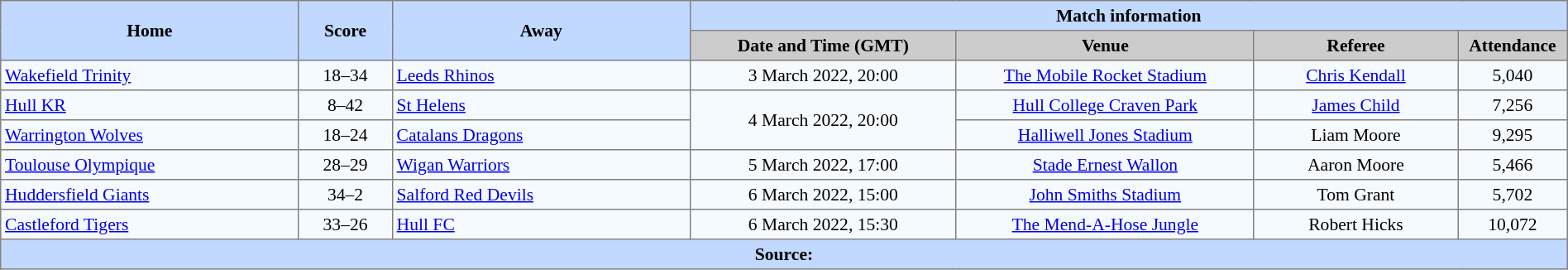<table border=1 style="border-collapse:collapse; font-size:90%; text-align:center;" cellpadding=3 cellspacing=0 width=100%>
<tr style="background:#C1D8ff;">
<th scope="col" rowspan=2 width=19%>Home</th>
<th scope="col" rowspan=2 width=6%>Score</th>
<th scope="col" rowspan=2 width=19%>Away</th>
<th colspan=4>Match information</th>
</tr>
<tr style="background:#CCCCCC;">
<th scope="col" width=17%>Date and Time (GMT)</th>
<th scope="col" width=19%>Venue</th>
<th scope="col" width=13%>Referee</th>
<th scope="col" width=7%>Attendance</th>
</tr>
<tr style="background:#F5FAFF;">
<td style="text-align:left;"> <a href='#'>Wakefield Trinity</a></td>
<td>18–34</td>
<td style="text-align:left;"> <a href='#'>Leeds Rhinos</a></td>
<td>3 March 2022, 20:00</td>
<td><a href='#'>The Mobile Rocket Stadium</a></td>
<td><a href='#'>Chris Kendall</a></td>
<td>5,040</td>
</tr>
<tr style="background:#F5FAFF;">
<td style="text-align:left;"> <a href='#'>Hull KR</a></td>
<td>8–42</td>
<td style="text-align:left;"> <a href='#'>St Helens</a></td>
<td Rowspan=2>4 March 2022, 20:00</td>
<td><a href='#'>Hull College Craven Park</a></td>
<td><a href='#'>James Child</a></td>
<td>7,256</td>
</tr>
<tr style="background:#F5FAFF;">
<td style="text-align:left;"> <a href='#'>Warrington Wolves</a></td>
<td>18–24</td>
<td style="text-align:left;"> <a href='#'>Catalans Dragons</a></td>
<td><a href='#'>Halliwell Jones Stadium</a></td>
<td>Liam Moore</td>
<td>9,295</td>
</tr>
<tr style="background:#F5FAFF;">
<td style="text-align:left;"> <a href='#'>Toulouse Olympique</a></td>
<td>28–29</td>
<td style="text-align:left;"> <a href='#'>Wigan Warriors</a></td>
<td>5 March 2022, 17:00</td>
<td><a href='#'>Stade Ernest Wallon</a></td>
<td>Aaron Moore</td>
<td>5,466</td>
</tr>
<tr style="background:#F5FAFF;">
<td style="text-align:left;"> <a href='#'>Huddersfield Giants</a></td>
<td>34–2</td>
<td style="text-align:left;"> <a href='#'>Salford Red Devils</a></td>
<td>6 March 2022, 15:00</td>
<td><a href='#'>John Smiths Stadium</a></td>
<td>Tom Grant</td>
<td>5,702</td>
</tr>
<tr style="background:#F5FAFF;">
<td style="text-align:left;"> <a href='#'>Castleford Tigers</a></td>
<td>33–26</td>
<td style="text-align:left;"> <a href='#'>Hull FC</a></td>
<td>6 March 2022, 15:30</td>
<td><a href='#'>The Mend-A-Hose Jungle</a></td>
<td>Robert Hicks</td>
<td>10,072</td>
</tr>
<tr style="background:#c1d8ff;">
<th colspan=7>Source:</th>
</tr>
</table>
